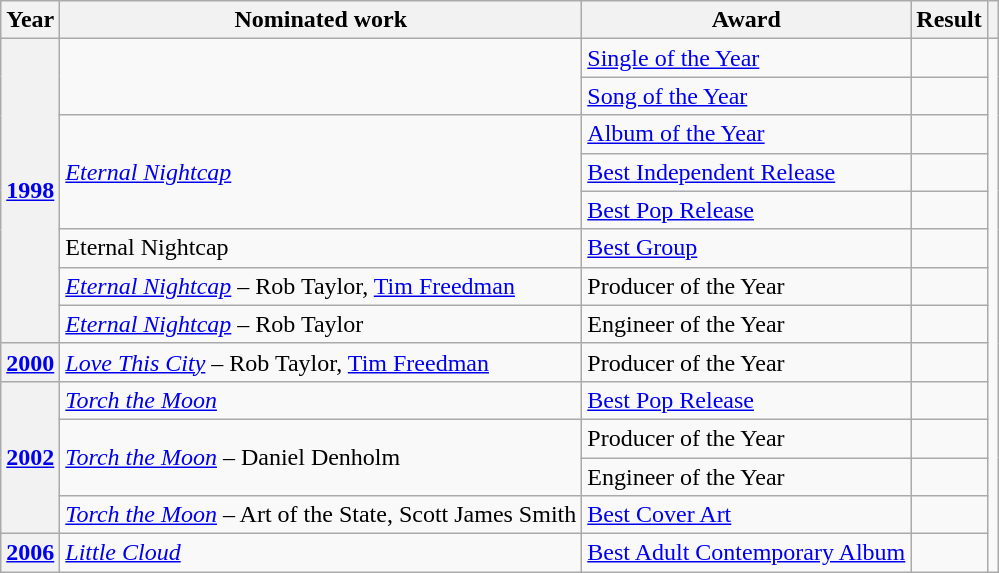<table class="wikitable sortable" "plainrowheaders">
<tr>
<th scope="col">Year</th>
<th scope="col">Nominated work</th>
<th scope="col">Award</th>
<th scope="col">Result</th>
<th scope="col" class="unsortable"></th>
</tr>
<tr>
<th scope="row" rowspan="8"><a href='#'>1998</a></th>
<td rowspan="2"></td>
<td><a href='#'>Single of the Year</a></td>
<td></td>
<td rowspan="14" align="centre"></td>
</tr>
<tr>
<td><a href='#'>Song of the Year</a></td>
<td></td>
</tr>
<tr>
<td rowspan="3"><em><a href='#'>Eternal Nightcap</a></em></td>
<td><a href='#'>Album of the Year</a></td>
<td></td>
</tr>
<tr>
<td><a href='#'>Best Independent Release</a></td>
<td></td>
</tr>
<tr>
<td><a href='#'>Best Pop Release</a></td>
<td></td>
</tr>
<tr>
<td>Eternal Nightcap</td>
<td><a href='#'>Best Group</a></td>
<td></td>
</tr>
<tr>
<td><em><a href='#'>Eternal Nightcap</a></em> – Rob Taylor, <a href='#'>Tim Freedman</a></td>
<td>Producer of the Year</td>
<td></td>
</tr>
<tr>
<td><em><a href='#'>Eternal Nightcap</a></em> – Rob Taylor</td>
<td>Engineer of the Year</td>
<td></td>
</tr>
<tr>
<th scope="row"><a href='#'>2000</a></th>
<td><em><a href='#'>Love This City</a></em> – Rob Taylor, <a href='#'>Tim Freedman</a></td>
<td>Producer of the Year</td>
<td></td>
</tr>
<tr>
<th scope="row" rowspan="4"><a href='#'>2002</a></th>
<td><em><a href='#'>Torch the Moon</a></em></td>
<td><a href='#'>Best Pop Release</a></td>
<td></td>
</tr>
<tr>
<td rowspan="2"><em><a href='#'>Torch the Moon</a></em> – Daniel Denholm</td>
<td>Producer of the Year</td>
<td></td>
</tr>
<tr>
<td>Engineer of the Year</td>
<td></td>
</tr>
<tr>
<td><em><a href='#'>Torch the Moon</a></em> – Art of the State, Scott James Smith</td>
<td><a href='#'>Best Cover Art</a></td>
<td></td>
</tr>
<tr>
<th scope="row"><a href='#'>2006</a></th>
<td><em><a href='#'>Little Cloud</a></em></td>
<td><a href='#'>Best Adult Contemporary Album</a></td>
<td></td>
</tr>
</table>
